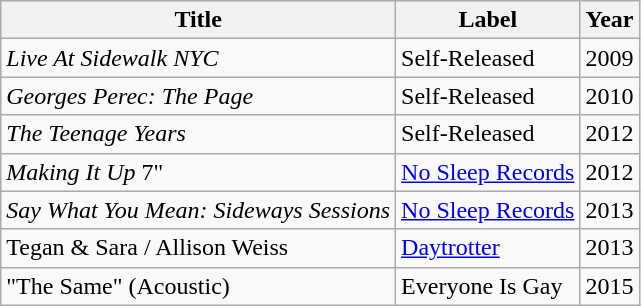<table class="wikitable">
<tr>
<th>Title</th>
<th>Label</th>
<th>Year</th>
</tr>
<tr>
<td><em>Live At Sidewalk NYC</em></td>
<td>Self-Released</td>
<td>2009</td>
</tr>
<tr>
<td><em>Georges Perec: The Page</em></td>
<td>Self-Released</td>
<td>2010</td>
</tr>
<tr>
<td><em>The Teenage Years</em></td>
<td>Self-Released</td>
<td>2012</td>
</tr>
<tr>
<td><em>Making It Up</em> 7"</td>
<td><a href='#'>No Sleep Records</a></td>
<td>2012</td>
</tr>
<tr>
<td><em>Say What You Mean: Sideways Sessions</em></td>
<td><a href='#'>No Sleep Records</a></td>
<td>2013</td>
</tr>
<tr>
<td>Tegan & Sara / Allison Weiss</td>
<td><a href='#'>Daytrotter</a></td>
<td>2013</td>
</tr>
<tr>
<td>"The Same" (Acoustic)</td>
<td>Everyone Is Gay</td>
<td>2015</td>
</tr>
</table>
